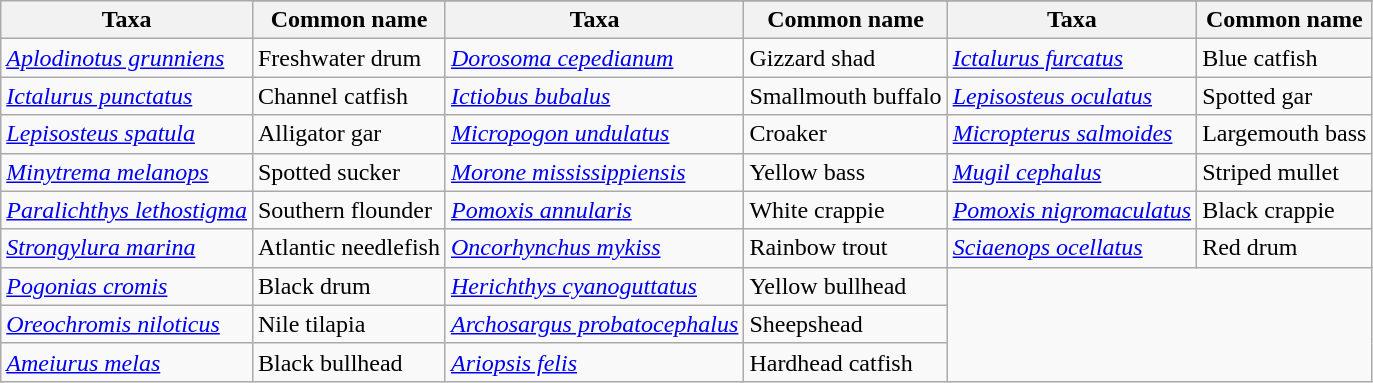<table class="wikitable sortable">
<tr>
<th rowspan=2>Taxa</th>
</tr>
<tr>
<th>Common name</th>
<th>Taxa</th>
<th>Common name</th>
<th>Taxa</th>
<th>Common name</th>
</tr>
<tr>
<td><em><a href='#'>Aplodinotus grunniens </a></em></td>
<td>Freshwater drum</td>
<td><em><a href='#'>Dorosoma cepedianum</a></em></td>
<td>Gizzard shad</td>
<td><em><a href='#'>Ictalurus furcatus</a></em></td>
<td>Blue catfish</td>
</tr>
<tr>
<td><em><a href='#'>Ictalurus punctatus</a></em></td>
<td>Channel catfish</td>
<td><em><a href='#'>Ictiobus bubalus</a></em></td>
<td>Smallmouth buffalo</td>
<td><em><a href='#'>Lepisosteus oculatus</a></em></td>
<td>Spotted gar</td>
</tr>
<tr>
<td><em><a href='#'>Lepisosteus spatula</a></em></td>
<td>Alligator gar</td>
<td><em><a href='#'>Micropogon undulatus</a></em></td>
<td>Croaker</td>
<td><em><a href='#'>Micropterus salmoides</a></em></td>
<td>Largemouth bass</td>
</tr>
<tr>
<td><em><a href='#'>Minytrema melanops</a></em></td>
<td>Spotted sucker</td>
<td><em><a href='#'>Morone mississippiensis</a></em></td>
<td>Yellow bass</td>
<td><em><a href='#'>Mugil cephalus</a></em></td>
<td>Striped mullet</td>
</tr>
<tr>
<td><em><a href='#'>Paralichthys lethostigma</a></em></td>
<td>Southern flounder</td>
<td><em><a href='#'>Pomoxis annularis</a></em></td>
<td>White crappie</td>
<td><em><a href='#'>Pomoxis nigromaculatus</a></em></td>
<td>Black crappie</td>
</tr>
<tr>
<td><em><a href='#'>Strongylura marina</a></em></td>
<td>Atlantic needlefish</td>
<td><em><a href='#'>Oncorhynchus mykiss</a></em></td>
<td>Rainbow trout</td>
<td><em><a href='#'>Sciaenops ocellatus</a></em></td>
<td>Red drum</td>
</tr>
<tr>
<td><em><a href='#'>Pogonias cromis</a></em></td>
<td>Black drum</td>
<td><em><a href='#'>Herichthys cyanoguttatus</a></em></td>
<td>Yellow bullhead</td>
</tr>
<tr>
<td><em><a href='#'>Oreochromis niloticus</a></em></td>
<td>Nile tilapia</td>
<td><em><a href='#'>Archosargus probatocephalus</a></em></td>
<td>Sheepshead</td>
</tr>
<tr>
<td><em><a href='#'>Ameiurus melas</a></em></td>
<td>Black bullhead</td>
<td><em><a href='#'>Ariopsis felis</a></em></td>
<td>Hardhead catfish</td>
</tr>
</table>
